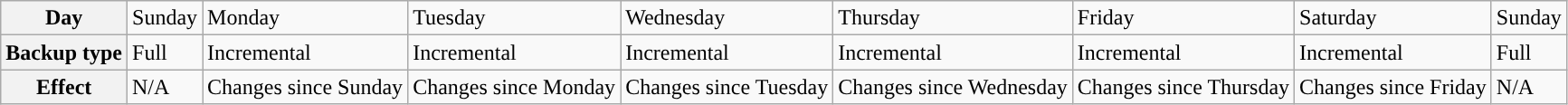<table class="wikitable">
<tr>
<th scope="row">Day</th>
<td>Sunday</td>
<td>Monday</td>
<td>Tuesday</td>
<td>Wednesday</td>
<td>Thursday</td>
<td>Friday</td>
<td>Saturday</td>
<td>Sunday</td>
</tr>
<tr>
<th scope="row">Backup type</th>
<td>Full</td>
<td>Incremental</td>
<td>Incremental</td>
<td>Incremental</td>
<td>Incremental</td>
<td>Incremental</td>
<td>Incremental</td>
<td>Full</td>
</tr>
<tr>
<th scope="row">Effect</th>
<td>N/A</td>
<td>Changes since Sunday</td>
<td>Changes since Monday</td>
<td>Changes since Tuesday</td>
<td>Changes since Wednesday</td>
<td>Changes since Thursday</td>
<td>Changes since Friday</td>
<td>N/A</td>
</tr>
</table>
